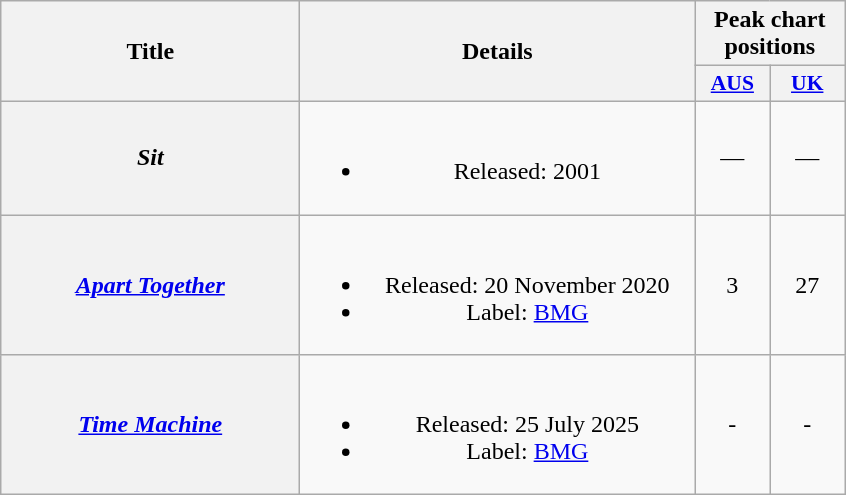<table class="wikitable plainrowheaders" style="text-align:center;">
<tr>
<th scope="col" rowspan="2" style="width:12em;">Title</th>
<th scope="col" rowspan="2" style="width:16em;">Details</th>
<th scope="col" colspan="2">Peak chart positions</th>
</tr>
<tr>
<th scope="col" style="width:3em;font-size:90%;"><a href='#'>AUS</a><br></th>
<th scope="col" style="width:3em;font-size:90%;"><a href='#'>UK</a><br></th>
</tr>
<tr>
<th scope="row"><em>Sit</em><br></th>
<td><br><ul><li>Released: 2001</li></ul></td>
<td>—</td>
<td>—</td>
</tr>
<tr>
<th scope="row"><em><a href='#'>Apart Together</a></em></th>
<td><br><ul><li>Released: 20 November 2020</li><li>Label: <a href='#'>BMG</a></li></ul></td>
<td>3</td>
<td>27</td>
</tr>
<tr>
<th scope="row"><em><a href='#'>Time Machine</a></em></th>
<td><br><ul><li>Released: 25 July 2025</li><li>Label: <a href='#'>BMG</a></li></ul></td>
<td>-</td>
<td>-</td>
</tr>
</table>
